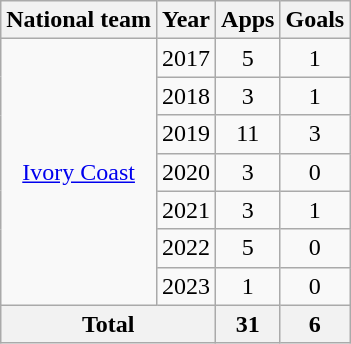<table class="wikitable" style="text-align:center">
<tr>
<th>National team</th>
<th>Year</th>
<th>Apps</th>
<th>Goals</th>
</tr>
<tr>
<td rowspan="7"><a href='#'>Ivory Coast</a></td>
<td>2017</td>
<td>5</td>
<td>1</td>
</tr>
<tr>
<td>2018</td>
<td>3</td>
<td>1</td>
</tr>
<tr>
<td>2019</td>
<td>11</td>
<td>3</td>
</tr>
<tr>
<td>2020</td>
<td>3</td>
<td>0</td>
</tr>
<tr>
<td>2021</td>
<td>3</td>
<td>1</td>
</tr>
<tr>
<td>2022</td>
<td>5</td>
<td>0</td>
</tr>
<tr>
<td>2023</td>
<td>1</td>
<td>0</td>
</tr>
<tr>
<th colspan="2">Total</th>
<th>31</th>
<th>6</th>
</tr>
</table>
